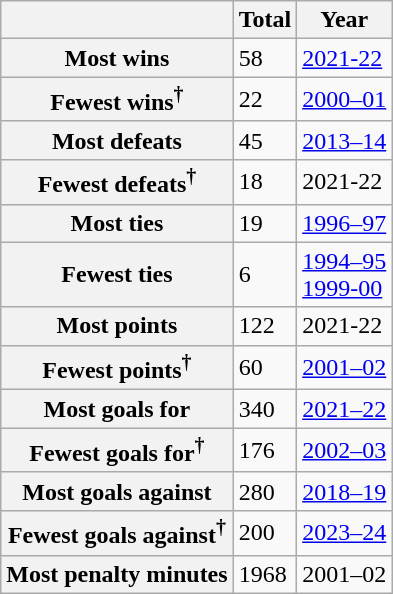<table class="wikitable">
<tr>
<th></th>
<th>Total</th>
<th>Year</th>
</tr>
<tr>
<th>Most wins</th>
<td>58</td>
<td><a href='#'>2021-22</a></td>
</tr>
<tr>
<th>Fewest wins<sup>†</sup></th>
<td>22</td>
<td><a href='#'>2000–01</a></td>
</tr>
<tr>
<th>Most defeats</th>
<td>45</td>
<td><a href='#'>2013–14</a></td>
</tr>
<tr>
<th>Fewest defeats<sup>†</sup></th>
<td>18</td>
<td>2021-22</td>
</tr>
<tr>
<th>Most ties</th>
<td>19</td>
<td><a href='#'>1996–97</a></td>
</tr>
<tr>
<th>Fewest ties</th>
<td>6</td>
<td><a href='#'>1994–95</a><br><a href='#'>1999-00</a></td>
</tr>
<tr>
<th>Most points</th>
<td>122</td>
<td>2021-22</td>
</tr>
<tr>
<th>Fewest points<sup>†</sup></th>
<td>60</td>
<td><a href='#'>2001–02</a></td>
</tr>
<tr>
<th>Most goals for</th>
<td>340</td>
<td><a href='#'>2021–22</a></td>
</tr>
<tr>
<th>Fewest goals for<sup>†</sup></th>
<td>176</td>
<td><a href='#'>2002–03</a></td>
</tr>
<tr>
<th>Most goals against</th>
<td>280</td>
<td><a href='#'>2018–19</a></td>
</tr>
<tr>
<th>Fewest goals against<sup>†</sup></th>
<td>200</td>
<td><a href='#'>2023–24</a></td>
</tr>
<tr>
<th>Most penalty minutes</th>
<td>1968</td>
<td>2001–02</td>
</tr>
</table>
